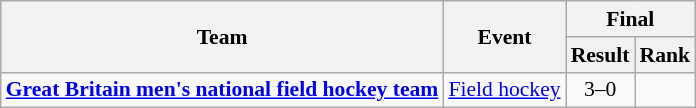<table class=wikitable style="font-size:90%">
<tr>
<th rowspan=2>Team</th>
<th rowspan=2>Event</th>
<th colspan=2>Final</th>
</tr>
<tr>
<th>Result</th>
<th>Rank</th>
</tr>
<tr>
<td><strong><a href='#'>Great Britain men's national field hockey team</a></strong></td>
<td><a href='#'>Field hockey</a></td>
<td align=center>3–0</td>
<td align=center></td>
</tr>
</table>
